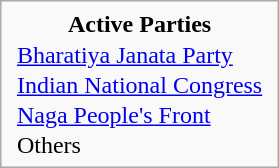<table style="float; margin-left: 1em; margin-bottom: 0.5em" class="infobox">
<tr>
<td style="text-align: center"><span><strong>Active Parties</strong></span></td>
</tr>
<tr>
<td style="padding: 0 5px;"> <a href='#'>Bharatiya Janata Party</a></td>
</tr>
<tr>
<td style="padding: 0 5px;"> <a href='#'>Indian National Congress</a></td>
</tr>
<tr>
<td style="padding: 0 5px;"> <a href='#'>Naga People's Front</a></td>
</tr>
<tr>
<td style="padding: 0 5px;"> Others<br></td>
</tr>
</table>
